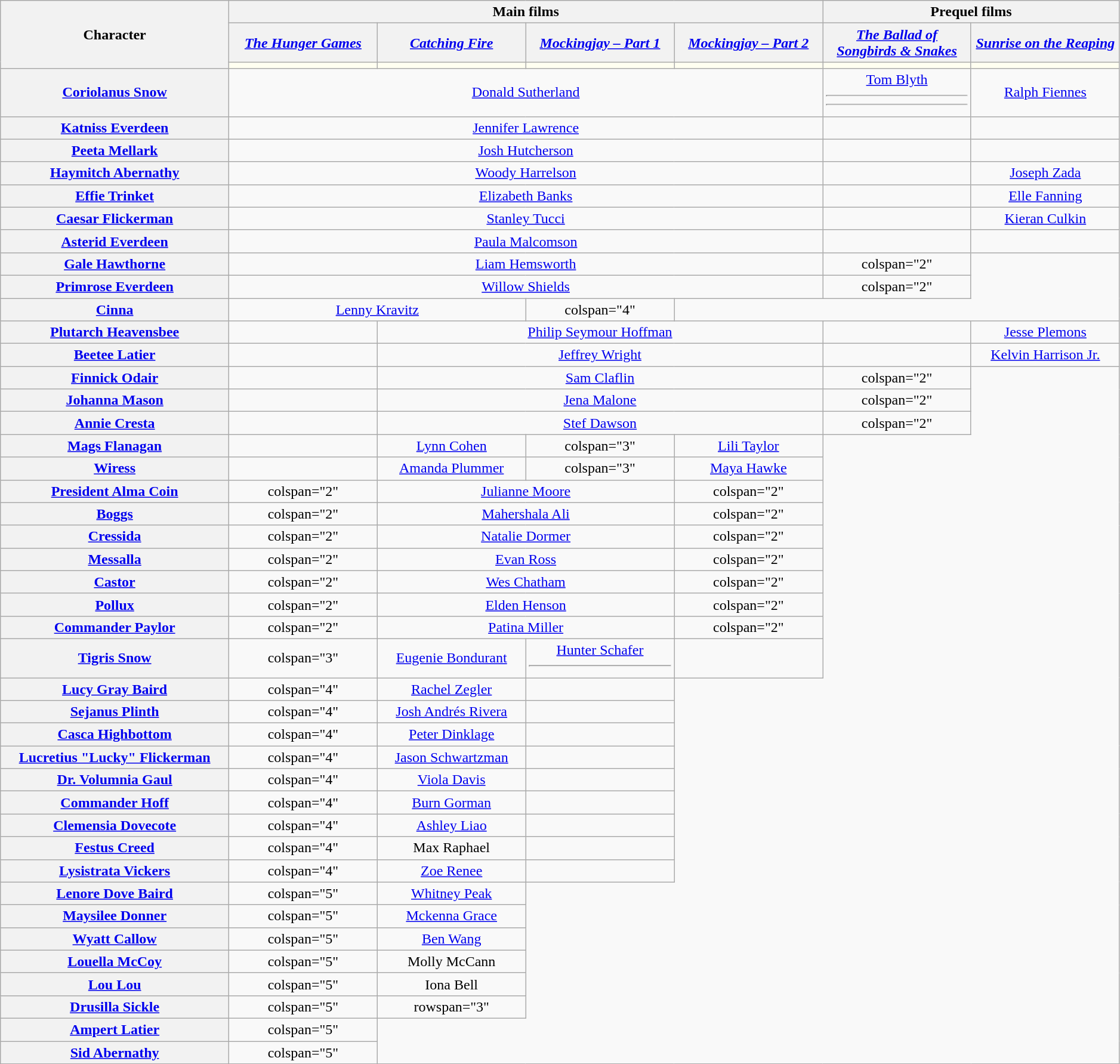<table class="wikitable" style="text-align:center; width:99%">
<tr>
<th rowspan="3" width="20%">Character</th>
<th colspan="4">Main films</th>
<th colspan="2">Prequel films</th>
</tr>
<tr>
<th width="13%"><em><a href='#'>The Hunger Games</a></em></th>
<th width="13%"><em><a href='#'>Catching Fire</a></em></th>
<th width="13%"><em><a href='#'>Mockingjay – Part 1</a></em></th>
<th width="13%"><em><a href='#'>Mockingjay – Part 2</a></em></th>
<th width="13%"><em><a href='#'>The Ballad of <br>Songbirds & Snakes</a></em></th>
<th width="13%"><em><a href='#'>Sunrise on the Reaping</a></em></th>
</tr>
<tr>
<th style="background:ivory"></th>
<th style="background:ivory"></th>
<th style="background:ivory"></th>
<th style="background:ivory"></th>
<th style="background:ivory"></th>
<th style="background:ivory"></th>
</tr>
<tr>
<th><a href='#'>Coriolanus Snow</a></th>
<td colspan="4"><a href='#'>Donald Sutherland</a></td>
<td><a href='#'>Tom Blyth</a><hr><hr></td>
<td><a href='#'>Ralph Fiennes</a></td>
</tr>
<tr>
<th><a href='#'>Katniss Everdeen</a></th>
<td colspan="4"><a href='#'>Jennifer Lawrence</a></td>
<td></td>
<td></td>
</tr>
<tr>
<th><a href='#'>Peeta Mellark</a></th>
<td colspan="4"><a href='#'>Josh Hutcherson</a></td>
<td></td>
<td></td>
</tr>
<tr>
<th><a href='#'>Haymitch Abernathy</a></th>
<td colspan="4"><a href='#'>Woody Harrelson</a></td>
<td></td>
<td><a href='#'>Joseph Zada</a></td>
</tr>
<tr>
<th><a href='#'>Effie Trinket</a></th>
<td colspan="4"><a href='#'>Elizabeth Banks</a></td>
<td></td>
<td><a href='#'>Elle Fanning</a></td>
</tr>
<tr>
<th><a href='#'>Caesar Flickerman</a></th>
<td colspan="4"><a href='#'>Stanley Tucci</a></td>
<td></td>
<td><a href='#'>Kieran Culkin</a></td>
</tr>
<tr>
<th><a href='#'>Asterid Everdeen</a></th>
<td colspan="4"><a href='#'>Paula Malcomson</a></td>
<td></td>
<td></td>
</tr>
<tr>
<th><a href='#'>Gale Hawthorne</a></th>
<td colspan="4"><a href='#'>Liam Hemsworth</a></td>
<td>colspan="2" </td>
</tr>
<tr>
<th><a href='#'>Primrose Everdeen</a></th>
<td colspan="4"><a href='#'>Willow Shields</a></td>
<td>colspan="2" </td>
</tr>
<tr>
<th><a href='#'>Cinna</a></th>
<td colspan="2"><a href='#'>Lenny Kravitz</a></td>
<td>colspan="4" </td>
</tr>
<tr>
<th><a href='#'>Plutarch Heavensbee</a></th>
<td></td>
<td colspan="3"><a href='#'>Philip Seymour Hoffman</a></td>
<td></td>
<td rowspan="1"><a href='#'>Jesse Plemons</a></td>
</tr>
<tr>
<th><a href='#'>Beetee Latier</a></th>
<td></td>
<td colspan="3"><a href='#'>Jeffrey Wright</a></td>
<td></td>
<td><a href='#'>Kelvin Harrison Jr.</a></td>
</tr>
<tr>
<th><a href='#'>Finnick Odair</a></th>
<td></td>
<td colspan="3"><a href='#'>Sam Claflin</a></td>
<td>colspan="2" </td>
</tr>
<tr>
<th><a href='#'>Johanna Mason</a></th>
<td></td>
<td colspan="3"><a href='#'>Jena Malone</a></td>
<td>colspan="2" </td>
</tr>
<tr>
<th><a href='#'>Annie Cresta</a></th>
<td></td>
<td colspan="3"><a href='#'>Stef Dawson</a></td>
<td>colspan="2" </td>
</tr>
<tr>
<th><a href='#'>Mags Flanagan</a></th>
<td></td>
<td><a href='#'>Lynn Cohen</a></td>
<td>colspan="3" </td>
<td><a href='#'>Lili Taylor</a></td>
</tr>
<tr>
<th><a href='#'>Wiress</a></th>
<td></td>
<td><a href='#'>Amanda Plummer</a></td>
<td>colspan="3" </td>
<td><a href='#'>Maya Hawke</a></td>
</tr>
<tr>
<th><a href='#'>President Alma Coin</a></th>
<td>colspan="2" </td>
<td colspan="2"><a href='#'>Julianne Moore</a></td>
<td>colspan="2" </td>
</tr>
<tr>
<th><a href='#'>Boggs</a></th>
<td>colspan="2" </td>
<td colspan="2"><a href='#'>Mahershala Ali</a></td>
<td>colspan="2" </td>
</tr>
<tr>
<th><a href='#'>Cressida</a></th>
<td>colspan="2" </td>
<td colspan="2"><a href='#'>Natalie Dormer</a></td>
<td>colspan="2" </td>
</tr>
<tr>
<th><a href='#'>Messalla</a></th>
<td>colspan="2" </td>
<td colspan="2"><a href='#'>Evan Ross</a></td>
<td>colspan="2" </td>
</tr>
<tr>
<th><a href='#'>Castor</a></th>
<td>colspan="2" </td>
<td colspan="2"><a href='#'>Wes Chatham</a></td>
<td>colspan="2" </td>
</tr>
<tr>
<th><a href='#'>Pollux</a></th>
<td>colspan="2" </td>
<td colspan="2"><a href='#'>Elden Henson</a></td>
<td>colspan="2" </td>
</tr>
<tr>
<th><a href='#'>Commander Paylor</a></th>
<td>colspan="2" </td>
<td colspan="2"><a href='#'>Patina Miller</a></td>
<td>colspan="2" </td>
</tr>
<tr>
<th><a href='#'>Tigris Snow</a></th>
<td>colspan="3" </td>
<td><a href='#'>Eugenie Bondurant</a></td>
<td><a href='#'>Hunter Schafer</a><hr></td>
<td></td>
</tr>
<tr>
<th><a href='#'>Lucy Gray Baird</a></th>
<td>colspan="4" </td>
<td><a href='#'>Rachel Zegler</a></td>
<td></td>
</tr>
<tr>
<th><a href='#'>Sejanus Plinth</a></th>
<td>colspan="4" </td>
<td><a href='#'>Josh Andrés Rivera</a></td>
<td></td>
</tr>
<tr>
<th><a href='#'>Casca Highbottom</a></th>
<td>colspan="4" </td>
<td><a href='#'>Peter Dinklage</a></td>
<td></td>
</tr>
<tr>
<th><a href='#'>Lucretius "Lucky" Flickerman</a></th>
<td>colspan="4" </td>
<td><a href='#'>Jason Schwartzman</a></td>
<td></td>
</tr>
<tr>
<th><a href='#'>Dr. Volumnia Gaul</a></th>
<td>colspan="4" </td>
<td><a href='#'>Viola Davis</a></td>
<td></td>
</tr>
<tr>
<th><a href='#'>Commander Hoff</a></th>
<td>colspan="4" </td>
<td><a href='#'>Burn Gorman</a></td>
<td></td>
</tr>
<tr>
<th><a href='#'>Clemensia Dovecote</a></th>
<td>colspan="4" </td>
<td><a href='#'>Ashley Liao</a></td>
<td></td>
</tr>
<tr>
<th><a href='#'>Festus Creed</a></th>
<td>colspan="4" </td>
<td>Max Raphael</td>
<td></td>
</tr>
<tr>
<th><a href='#'>Lysistrata Vickers</a></th>
<td>colspan="4" </td>
<td><a href='#'>Zoe Renee</a></td>
<td></td>
</tr>
<tr>
<th><a href='#'>Lenore Dove Baird</a></th>
<td>colspan="5" </td>
<td><a href='#'>Whitney Peak</a></td>
</tr>
<tr>
<th><a href='#'>Maysilee Donner</a></th>
<td>colspan="5" </td>
<td><a href='#'>Mckenna Grace</a></td>
</tr>
<tr>
<th><a href='#'>Wyatt Callow</a></th>
<td>colspan="5" </td>
<td><a href='#'>Ben Wang</a></td>
</tr>
<tr>
<th><a href='#'>Louella McCoy</a></th>
<td>colspan="5" </td>
<td>Molly McCann</td>
</tr>
<tr>
<th><a href='#'>Lou Lou</a></th>
<td>colspan="5" </td>
<td>Iona Bell</td>
</tr>
<tr>
<th><a href='#'>Drusilla Sickle</a></th>
<td>colspan="5" </td>
<td>rowspan="3" </td>
</tr>
<tr>
<th><a href='#'>Ampert Latier</a></th>
<td>colspan="5" </td>
</tr>
<tr>
<th><a href='#'>Sid Abernathy</a></th>
<td>colspan="5" </td>
</tr>
<tr>
</tr>
</table>
